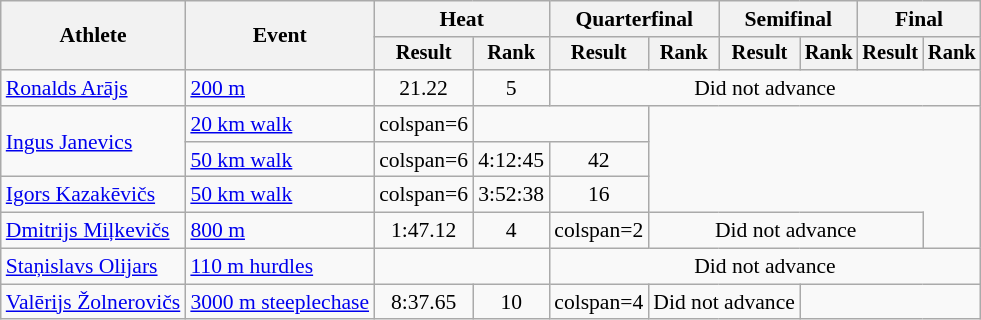<table class=wikitable style="font-size:90%">
<tr>
<th rowspan="2">Athlete</th>
<th rowspan="2">Event</th>
<th colspan="2">Heat</th>
<th colspan="2">Quarterfinal</th>
<th colspan="2">Semifinal</th>
<th colspan="2">Final</th>
</tr>
<tr style="font-size:95%">
<th>Result</th>
<th>Rank</th>
<th>Result</th>
<th>Rank</th>
<th>Result</th>
<th>Rank</th>
<th>Result</th>
<th>Rank</th>
</tr>
<tr align=center>
<td align=left><a href='#'>Ronalds Arājs</a></td>
<td align=left><a href='#'>200 m</a></td>
<td>21.22</td>
<td>5</td>
<td colspan=6>Did not advance</td>
</tr>
<tr align=center>
<td align=left rowspan=2><a href='#'>Ingus Janevics</a></td>
<td align=left><a href='#'>20 km walk</a></td>
<td>colspan=6 </td>
<td colspan=2></td>
</tr>
<tr align=center>
<td align=left><a href='#'>50 km walk</a></td>
<td>colspan=6 </td>
<td>4:12:45</td>
<td>42</td>
</tr>
<tr align=center>
<td align=left><a href='#'>Igors Kazakēvičs</a></td>
<td align=left><a href='#'>50 km walk</a></td>
<td>colspan=6 </td>
<td>3:52:38</td>
<td>16</td>
</tr>
<tr align=center>
<td align=left><a href='#'>Dmitrijs Miļkevičs</a></td>
<td align=left><a href='#'>800 m</a></td>
<td>1:47.12</td>
<td>4</td>
<td>colspan=2 </td>
<td colspan=4>Did not advance</td>
</tr>
<tr align=center>
<td align=left><a href='#'>Staņislavs Olijars</a></td>
<td align=left><a href='#'>110 m hurdles</a></td>
<td colspan=2></td>
<td colspan=6>Did not advance</td>
</tr>
<tr align=center>
<td align=left><a href='#'>Valērijs Žolnerovičs</a></td>
<td align=left><a href='#'>3000 m steeplechase</a></td>
<td>8:37.65</td>
<td>10</td>
<td>colspan=4 </td>
<td colspan=2>Did not advance</td>
</tr>
</table>
